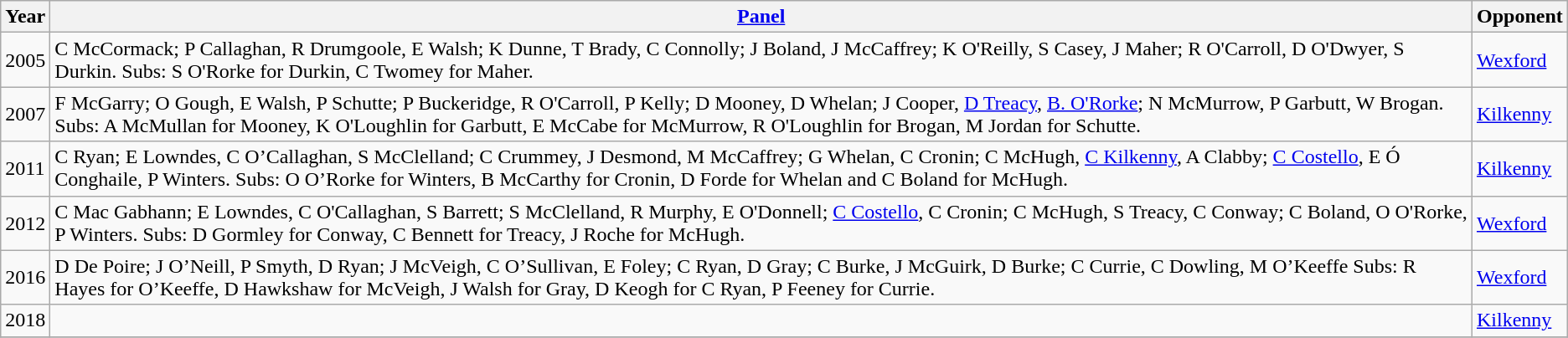<table class="wikitable">
<tr>
<th>Year</th>
<th><a href='#'>Panel</a></th>
<th>Opponent</th>
</tr>
<tr>
<td>2005</td>
<td>C McCormack; P Callaghan, R Drumgoole, E Walsh; K Dunne, T Brady, C Connolly; J Boland, J McCaffrey; K O'Reilly, S Casey, J Maher; R O'Carroll, D O'Dwyer, S Durkin. Subs: S O'Rorke for Durkin, C Twomey for Maher.</td>
<td><a href='#'>Wexford</a></td>
</tr>
<tr>
<td>2007</td>
<td>F McGarry; O Gough, E Walsh, P Schutte; P Buckeridge, R O'Carroll, P Kelly; D Mooney, D Whelan; J Cooper, <a href='#'>D Treacy</a>, <a href='#'>B. O'Rorke</a>; N McMurrow, P Garbutt, W Brogan. Subs: A McMullan for Mooney, K O'Loughlin for Garbutt, E McCabe for McMurrow, R O'Loughlin for Brogan, M Jordan for Schutte.</td>
<td><a href='#'>Kilkenny</a></td>
</tr>
<tr>
<td>2011</td>
<td>C Ryan; E Lowndes, C O’Callaghan, S McClelland; C Crummey, J Desmond, M McCaffrey; G Whelan, C Cronin; C McHugh, <a href='#'>C Kilkenny</a>, A Clabby; <a href='#'>C Costello</a>, E Ó Conghaile, P Winters. Subs: O O’Rorke for Winters, B McCarthy for Cronin, D Forde for Whelan and C Boland for McHugh.</td>
<td><a href='#'>Kilkenny</a></td>
</tr>
<tr>
<td>2012</td>
<td>C Mac Gabhann; E Lowndes, C O'Callaghan, S Barrett; S McClelland, R Murphy, E O'Donnell; <a href='#'>C Costello</a>, C Cronin; C McHugh, S Treacy, C Conway; C Boland, O O'Rorke, P Winters. Subs: D Gormley for Conway, C Bennett for Treacy, J Roche for McHugh.</td>
<td><a href='#'>Wexford</a></td>
</tr>
<tr>
<td>2016</td>
<td>D De Poire; J O’Neill, P Smyth, D Ryan; J McVeigh, C O’Sullivan, E Foley; C Ryan, D Gray; C Burke, J McGuirk, D Burke; C Currie, C Dowling, M O’Keeffe  Subs: R Hayes for O’Keeffe, D Hawkshaw for McVeigh, J Walsh for Gray, D Keogh for C Ryan, P Feeney for Currie.</td>
<td><a href='#'>Wexford</a></td>
</tr>
<tr>
<td>2018</td>
<td></td>
<td><a href='#'>Kilkenny</a></td>
</tr>
<tr>
</tr>
</table>
